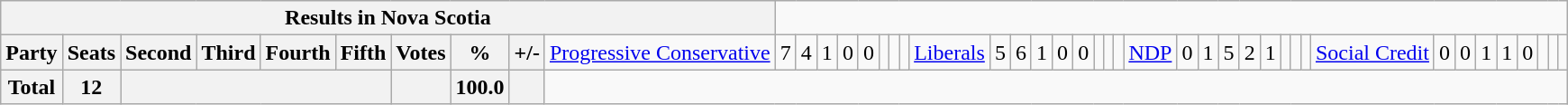<table class="wikitable">
<tr>
<th colspan=11>Results in Nova Scotia</th>
</tr>
<tr>
<th colspan=2>Party</th>
<th>Seats</th>
<th>Second</th>
<th>Third</th>
<th>Fourth</th>
<th>Fifth</th>
<th>Votes</th>
<th>%</th>
<th>+/-<br></th>
<td><a href='#'>Progressive Conservative</a></td>
<td align="right">7</td>
<td align="right">4</td>
<td align="right">1</td>
<td align="right">0</td>
<td align="right">0</td>
<td align="right"></td>
<td align="right"></td>
<td align="right"><br></td>
<td><a href='#'>Liberals</a></td>
<td align="right">5</td>
<td align="right">6</td>
<td align="right">1</td>
<td align="right">0</td>
<td align="right">0</td>
<td align="right"></td>
<td align="right"></td>
<td align="right"><br></td>
<td><a href='#'>NDP</a></td>
<td align="right">0</td>
<td align="right">1</td>
<td align="right">5</td>
<td align="right">2</td>
<td align="right">1</td>
<td align="right"></td>
<td align="right"></td>
<td align="right"><br></td>
<td><a href='#'>Social Credit</a></td>
<td align="right">0</td>
<td align="right">0</td>
<td align="right">1</td>
<td align="right">1</td>
<td align="right">0</td>
<td align="right"></td>
<td align="right"></td>
<td align="right"></td>
</tr>
<tr>
<th colspan="2">Total</th>
<th>12</th>
<th colspan="4"></th>
<th></th>
<th>100.0</th>
<th></th>
</tr>
</table>
